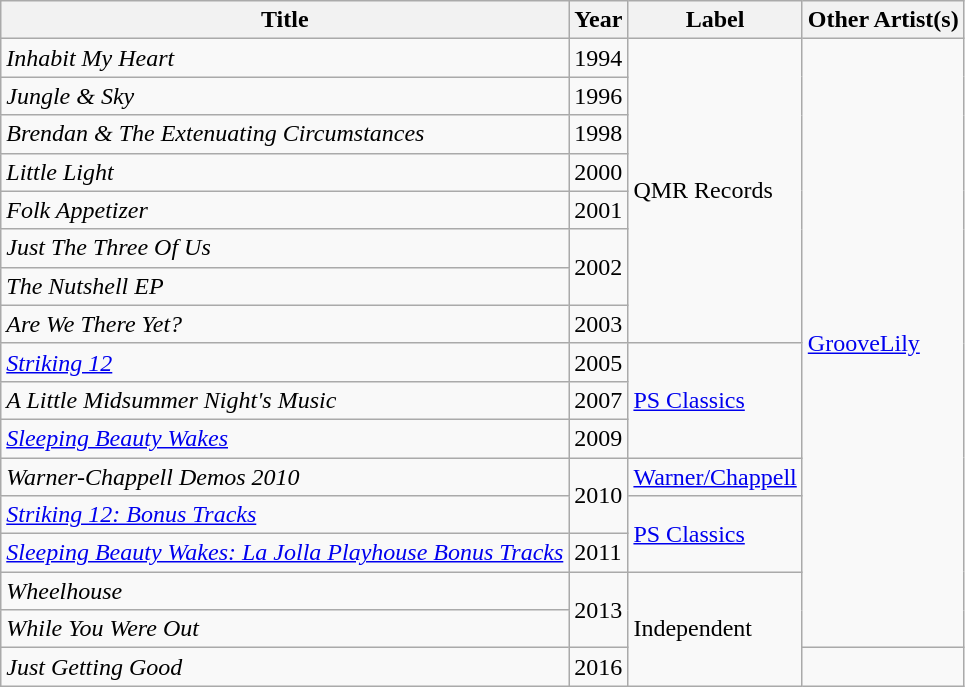<table class="wikitable">
<tr>
<th>Title</th>
<th>Year</th>
<th>Label</th>
<th>Other Artist(s)</th>
</tr>
<tr>
<td><em>Inhabit My Heart</em></td>
<td>1994</td>
<td rowspan="8">QMR Records</td>
<td rowspan="16"><a href='#'>GrooveLily</a></td>
</tr>
<tr>
<td><em>Jungle & Sky</em></td>
<td>1996</td>
</tr>
<tr>
<td><em>Brendan & The Extenuating Circumstances</em></td>
<td>1998</td>
</tr>
<tr>
<td><em>Little Light</em></td>
<td>2000</td>
</tr>
<tr>
<td><em>Folk Appetizer</em></td>
<td>2001</td>
</tr>
<tr>
<td><em>Just The Three Of Us</em></td>
<td rowspan="2">2002</td>
</tr>
<tr>
<td><em>The Nutshell EP</em></td>
</tr>
<tr>
<td><em>Are We There Yet?</em></td>
<td>2003</td>
</tr>
<tr>
<td><em><a href='#'>Striking 12</a></em></td>
<td>2005</td>
<td rowspan="3"><a href='#'>PS Classics</a></td>
</tr>
<tr>
<td><em>A Little Midsummer Night's Music</em></td>
<td>2007</td>
</tr>
<tr>
<td><em><a href='#'>Sleeping Beauty Wakes</a></em></td>
<td>2009</td>
</tr>
<tr>
<td><em>Warner-Chappell Demos 2010</em></td>
<td rowspan="2">2010</td>
<td><a href='#'>Warner/Chappell</a></td>
</tr>
<tr>
<td><em><a href='#'>Striking 12: Bonus Tracks</a></em></td>
<td rowspan="2"><a href='#'>PS Classics</a></td>
</tr>
<tr>
<td><em><a href='#'>Sleeping Beauty Wakes: La Jolla Playhouse Bonus Tracks</a></em></td>
<td>2011</td>
</tr>
<tr>
<td><em>Wheelhouse</em></td>
<td rowspan="2">2013</td>
<td rowspan="3">Independent</td>
</tr>
<tr>
<td><em>While You Were Out</em></td>
</tr>
<tr>
<td><em>Just Getting Good</em></td>
<td>2016</td>
<td></td>
</tr>
</table>
